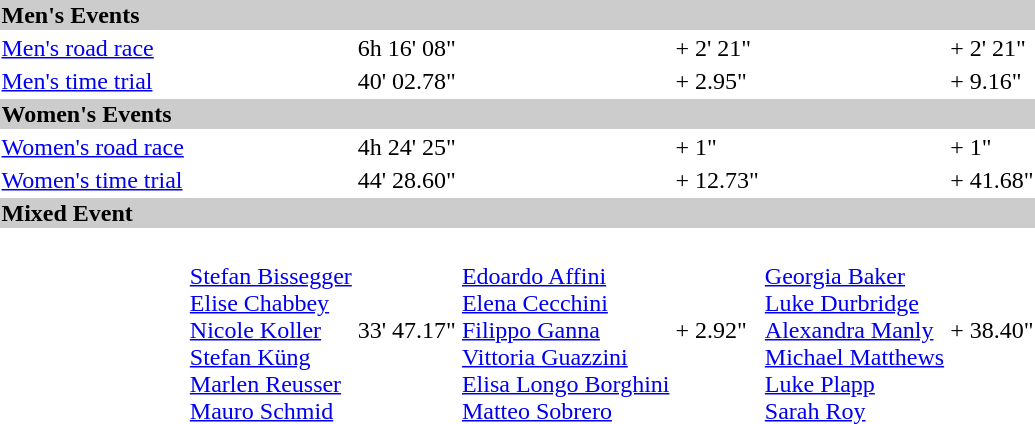<table>
<tr style="background:#ccc;">
<td colspan=7><strong>Men's Events</strong></td>
</tr>
<tr>
<td {{nowrap><a href='#'>Men's road race</a><br></td>
<td></td>
<td>6h 16' 08"</td>
<td></td>
<td>+ 2' 21"</td>
<td></td>
<td>+ 2' 21"</td>
</tr>
<tr>
<td {{nowrap><a href='#'>Men's time trial</a><br></td>
<td></td>
<td>40' 02.78"</td>
<td></td>
<td>+ 2.95"</td>
<td></td>
<td>+ 9.16"</td>
</tr>
<tr style="background:#ccc;">
<td colspan=7><strong>Women's Events</strong></td>
</tr>
<tr>
<td {{nowrap><a href='#'>Women's road race</a><br></td>
<td></td>
<td>4h 24' 25"</td>
<td></td>
<td>+ 1"</td>
<td></td>
<td>+ 1"</td>
</tr>
<tr>
<td {{nowrap><a href='#'>Women's time trial</a><br></td>
<td></td>
<td>44' 28.60"</td>
<td></td>
<td>+ 12.73"</td>
<td></td>
<td>+ 41.68"</td>
</tr>
<tr style="background:#ccc;">
<td colspan=7><strong>Mixed Event</strong></td>
</tr>
<tr>
<td rowspan=2><br></td>
</tr>
<tr>
<td><br><a href='#'>Stefan Bissegger</a><br><a href='#'>Elise Chabbey</a><br><a href='#'>Nicole Koller</a><br><a href='#'>Stefan Küng</a><br><a href='#'>Marlen Reusser</a><br><a href='#'>Mauro Schmid</a></td>
<td>33' 47.17"</td>
<td><br><a href='#'>Edoardo Affini</a><br><a href='#'>Elena Cecchini</a><br><a href='#'>Filippo Ganna</a><br><a href='#'>Vittoria Guazzini</a><br><a href='#'>Elisa Longo Borghini</a><br><a href='#'>Matteo Sobrero</a></td>
<td>+ 2.92"</td>
<td><br><a href='#'>Georgia Baker</a><br><a href='#'>Luke Durbridge</a><br><a href='#'>Alexandra Manly</a><br><a href='#'>Michael Matthews</a><br><a href='#'>Luke Plapp</a><br><a href='#'>Sarah Roy</a></td>
<td>+ 38.40"</td>
</tr>
</table>
